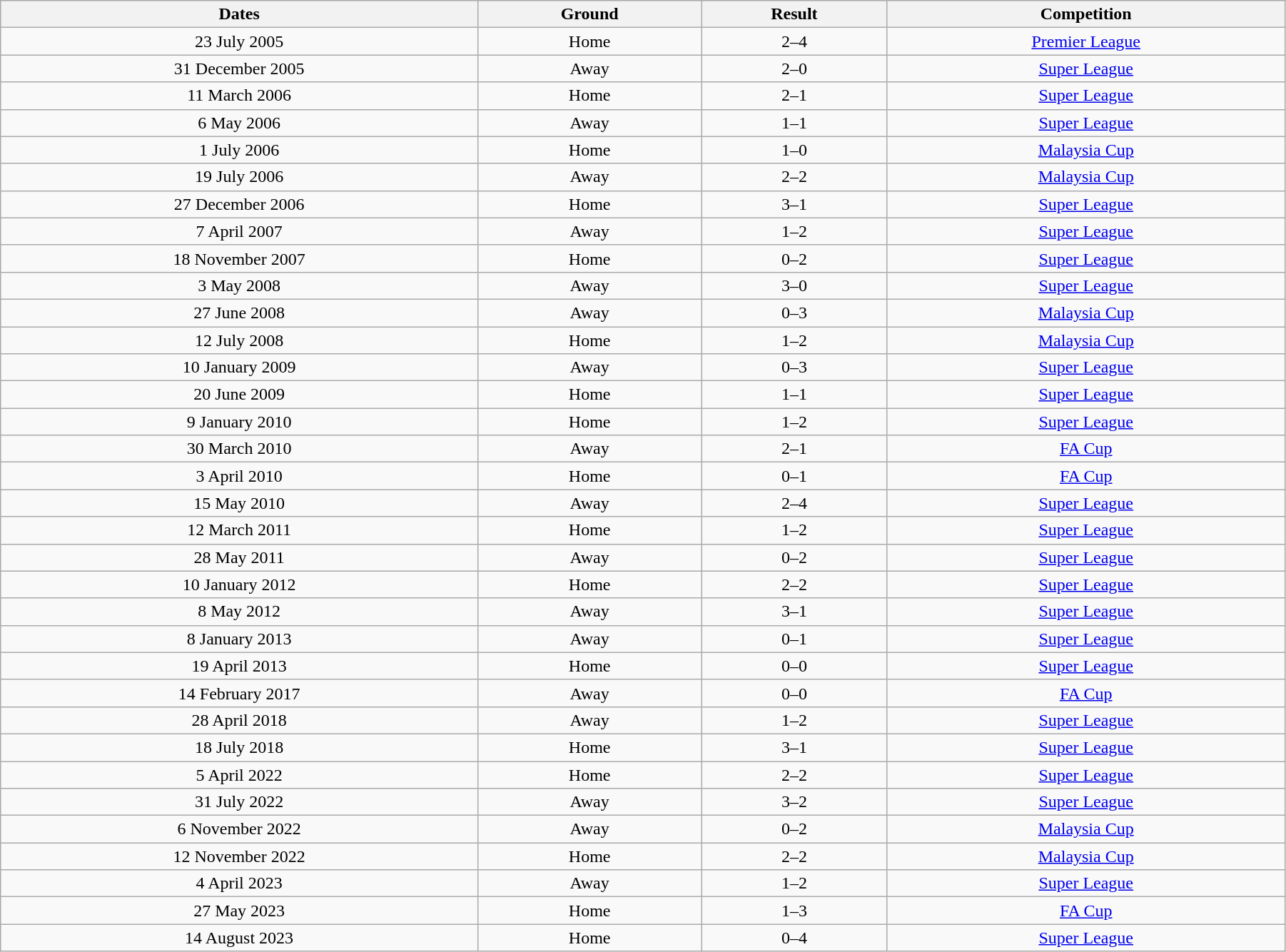<table class="wikitable" style="width:95%;text-align:center">
<tr>
<th>Dates</th>
<th>Ground</th>
<th>Result</th>
<th>Competition</th>
</tr>
<tr>
<td>23 July 2005</td>
<td>Home</td>
<td>2–4</td>
<td><a href='#'>Premier League</a></td>
</tr>
<tr>
<td>31 December 2005</td>
<td>Away</td>
<td>2–0</td>
<td><a href='#'>Super League</a></td>
</tr>
<tr>
<td>11 March 2006</td>
<td>Home</td>
<td>2–1</td>
<td><a href='#'>Super League</a></td>
</tr>
<tr>
<td>6 May 2006</td>
<td>Away</td>
<td>1–1</td>
<td><a href='#'>Super League</a></td>
</tr>
<tr>
<td>1 July 2006</td>
<td>Home</td>
<td>1–0</td>
<td><a href='#'>Malaysia Cup</a></td>
</tr>
<tr>
<td>19 July 2006</td>
<td>Away</td>
<td>2–2</td>
<td><a href='#'>Malaysia Cup</a></td>
</tr>
<tr>
<td>27 December 2006</td>
<td>Home</td>
<td>3–1</td>
<td><a href='#'>Super League</a></td>
</tr>
<tr>
<td>7 April 2007</td>
<td>Away</td>
<td>1–2</td>
<td><a href='#'>Super League</a></td>
</tr>
<tr>
<td>18 November 2007</td>
<td>Home</td>
<td>0–2</td>
<td><a href='#'>Super League</a></td>
</tr>
<tr>
<td>3 May 2008</td>
<td>Away</td>
<td>3–0</td>
<td><a href='#'>Super League</a></td>
</tr>
<tr>
<td>27 June 2008</td>
<td>Away</td>
<td>0–3</td>
<td><a href='#'>Malaysia Cup</a></td>
</tr>
<tr>
<td>12 July 2008</td>
<td>Home</td>
<td>1–2</td>
<td><a href='#'>Malaysia Cup</a></td>
</tr>
<tr>
<td>10 January 2009</td>
<td>Away</td>
<td>0–3</td>
<td><a href='#'>Super League</a></td>
</tr>
<tr>
<td>20 June 2009</td>
<td>Home</td>
<td>1–1</td>
<td><a href='#'>Super League</a></td>
</tr>
<tr>
<td>9 January 2010</td>
<td>Home</td>
<td>1–2</td>
<td><a href='#'>Super League</a></td>
</tr>
<tr>
<td>30 March 2010</td>
<td>Away</td>
<td>2–1</td>
<td><a href='#'>FA Cup</a></td>
</tr>
<tr>
<td>3 April 2010</td>
<td>Home</td>
<td>0–1</td>
<td><a href='#'>FA Cup</a></td>
</tr>
<tr>
<td>15 May 2010</td>
<td>Away</td>
<td>2–4</td>
<td><a href='#'>Super League</a></td>
</tr>
<tr>
<td>12 March 2011</td>
<td>Home</td>
<td>1–2</td>
<td><a href='#'>Super League</a></td>
</tr>
<tr>
<td>28 May 2011</td>
<td>Away</td>
<td>0–2</td>
<td><a href='#'>Super League</a></td>
</tr>
<tr>
<td>10 January 2012</td>
<td>Home</td>
<td>2–2</td>
<td><a href='#'>Super League</a></td>
</tr>
<tr>
<td>8 May 2012</td>
<td>Away</td>
<td>3–1</td>
<td><a href='#'>Super League</a></td>
</tr>
<tr>
<td>8 January 2013</td>
<td>Away</td>
<td>0–1</td>
<td><a href='#'>Super League</a></td>
</tr>
<tr>
<td>19 April 2013</td>
<td>Home</td>
<td>0–0</td>
<td><a href='#'>Super League</a></td>
</tr>
<tr>
<td>14 February 2017</td>
<td>Away</td>
<td>0–0</td>
<td><a href='#'>FA Cup</a></td>
</tr>
<tr>
<td>28 April 2018</td>
<td>Away</td>
<td>1–2</td>
<td><a href='#'>Super League</a></td>
</tr>
<tr>
<td>18 July 2018</td>
<td>Home</td>
<td>3–1</td>
<td><a href='#'>Super League</a></td>
</tr>
<tr>
<td>5 April 2022</td>
<td>Home</td>
<td>2–2</td>
<td><a href='#'>Super League</a></td>
</tr>
<tr>
<td>31 July 2022</td>
<td>Away</td>
<td>3–2</td>
<td><a href='#'>Super League</a></td>
</tr>
<tr>
<td>6 November 2022</td>
<td>Away</td>
<td>0–2</td>
<td><a href='#'>Malaysia Cup</a></td>
</tr>
<tr>
<td>12 November 2022</td>
<td>Home</td>
<td>2–2</td>
<td><a href='#'>Malaysia Cup</a></td>
</tr>
<tr>
<td>4 April 2023</td>
<td>Away</td>
<td>1–2</td>
<td><a href='#'>Super League</a></td>
</tr>
<tr>
<td>27 May 2023</td>
<td>Home</td>
<td>1–3</td>
<td><a href='#'>FA Cup</a></td>
</tr>
<tr>
<td>14 August 2023</td>
<td>Home</td>
<td>0–4</td>
<td><a href='#'>Super League</a></td>
</tr>
</table>
